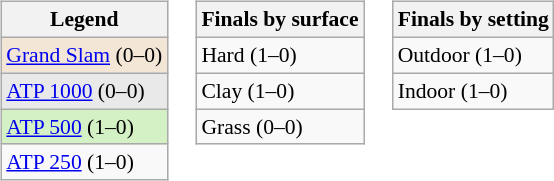<table>
<tr valign=top>
<td><br><table class="wikitable" style=font-size:90%>
<tr>
<th>Legend</th>
</tr>
<tr style="background:#f3e6d7;">
<td><a href='#'>Grand Slam</a> (0–0)</td>
</tr>
<tr style="background:#e9e9e9;">
<td><a href='#'>ATP 1000</a> (0–0)</td>
</tr>
<tr style="background:#d4f1c5;">
<td><a href='#'>ATP 500</a> (1–0)</td>
</tr>
<tr>
<td><a href='#'>ATP 250</a> (1–0)</td>
</tr>
</table>
</td>
<td><br><table class="wikitable" style=font-size:90%>
<tr>
<th>Finals by surface</th>
</tr>
<tr>
<td>Hard (1–0)</td>
</tr>
<tr>
<td>Clay (1–0)</td>
</tr>
<tr>
<td>Grass (0–0)</td>
</tr>
</table>
</td>
<td><br><table class="wikitable" style=font-size:90%>
<tr>
<th>Finals by setting</th>
</tr>
<tr>
<td>Outdoor (1–0)</td>
</tr>
<tr>
<td>Indoor (1–0)</td>
</tr>
</table>
</td>
</tr>
</table>
